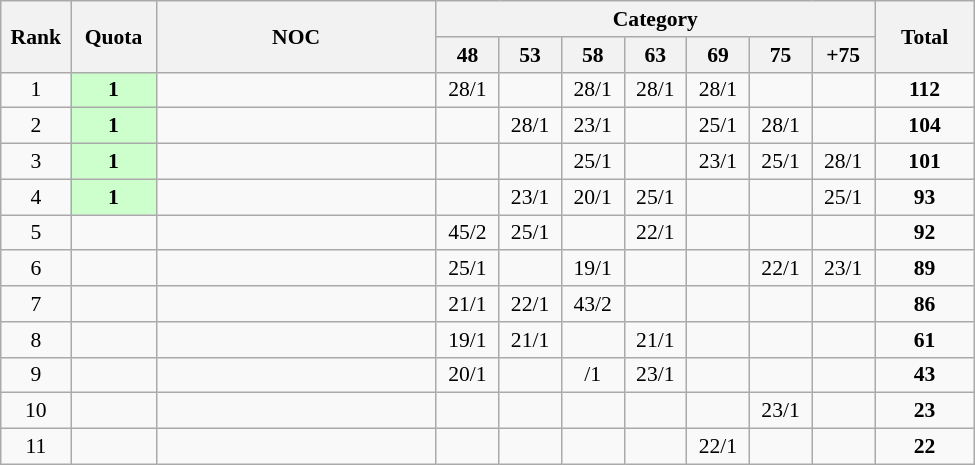<table class="wikitable" style="text-align:center; font-size:90%">
<tr>
<th rowspan=2 width=40>Rank</th>
<th rowspan=2 width=50>Quota</th>
<th rowspan=2 width=180>NOC</th>
<th colspan=7>Category</th>
<th rowspan=2 width=60>Total</th>
</tr>
<tr>
<th width=35>48</th>
<th width=35>53</th>
<th width=35>58</th>
<th width=35>63</th>
<th width=35>69</th>
<th width=35>75</th>
<th width=35>+75</th>
</tr>
<tr>
<td>1</td>
<td bgcolor=#ccffcc><strong>1</strong></td>
<td align=left></td>
<td>28/1</td>
<td></td>
<td>28/1</td>
<td>28/1</td>
<td>28/1</td>
<td></td>
<td></td>
<td><strong>112</strong></td>
</tr>
<tr>
<td>2</td>
<td bgcolor=#ccffcc><strong>1</strong></td>
<td align=left></td>
<td></td>
<td>28/1</td>
<td>23/1</td>
<td></td>
<td>25/1</td>
<td>28/1</td>
<td></td>
<td><strong>104</strong></td>
</tr>
<tr>
<td>3</td>
<td bgcolor=#ccffcc><strong>1</strong></td>
<td align=left></td>
<td></td>
<td></td>
<td>25/1</td>
<td></td>
<td>23/1</td>
<td>25/1</td>
<td>28/1</td>
<td><strong>101</strong></td>
</tr>
<tr>
<td>4</td>
<td bgcolor=#ccffcc><strong>1</strong></td>
<td align=left></td>
<td></td>
<td>23/1</td>
<td>20/1</td>
<td>25/1</td>
<td></td>
<td></td>
<td>25/1</td>
<td><strong>93</strong></td>
</tr>
<tr>
<td>5</td>
<td></td>
<td align=left></td>
<td>45/2</td>
<td>25/1</td>
<td></td>
<td>22/1</td>
<td></td>
<td></td>
<td></td>
<td><strong>92</strong></td>
</tr>
<tr>
<td>6</td>
<td></td>
<td align=left></td>
<td>25/1</td>
<td></td>
<td>19/1</td>
<td></td>
<td></td>
<td>22/1</td>
<td>23/1</td>
<td><strong>89</strong></td>
</tr>
<tr>
<td>7</td>
<td></td>
<td align=left></td>
<td>21/1</td>
<td>22/1</td>
<td>43/2</td>
<td></td>
<td></td>
<td></td>
<td></td>
<td><strong>86</strong></td>
</tr>
<tr>
<td>8</td>
<td></td>
<td align=left></td>
<td>19/1</td>
<td>21/1</td>
<td></td>
<td>21/1</td>
<td></td>
<td></td>
<td></td>
<td><strong>61</strong></td>
</tr>
<tr>
<td>9</td>
<td></td>
<td align=left></td>
<td>20/1</td>
<td></td>
<td>/1</td>
<td>23/1</td>
<td></td>
<td></td>
<td></td>
<td><strong>43</strong></td>
</tr>
<tr>
<td>10</td>
<td></td>
<td align=left></td>
<td></td>
<td></td>
<td></td>
<td></td>
<td></td>
<td>23/1</td>
<td></td>
<td><strong>23</strong></td>
</tr>
<tr>
<td>11</td>
<td></td>
<td align=left></td>
<td></td>
<td></td>
<td></td>
<td></td>
<td>22/1</td>
<td></td>
<td></td>
<td><strong>22</strong></td>
</tr>
</table>
